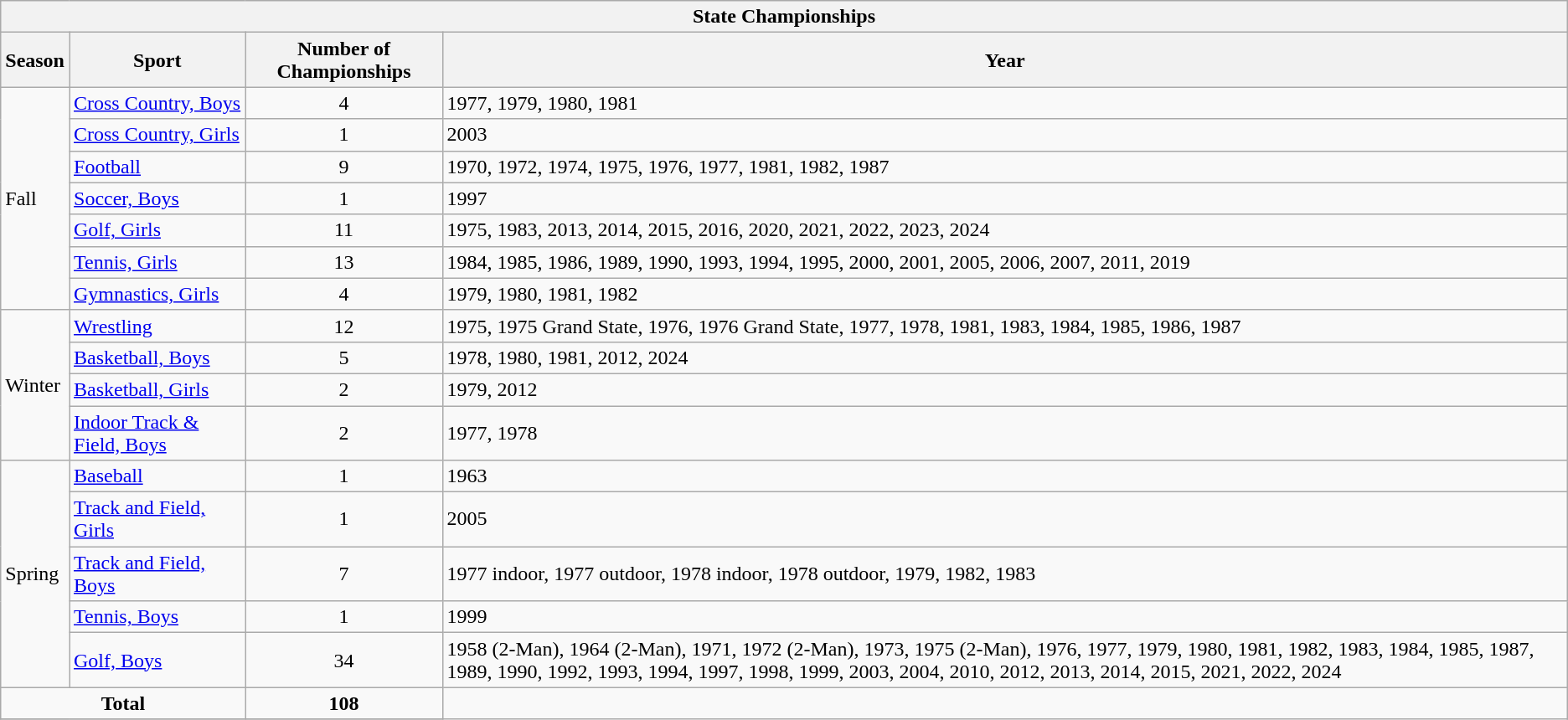<table class="wikitable">
<tr>
<th colspan="4">State Championships</th>
</tr>
<tr>
<th>Season</th>
<th>Sport</th>
<th>Number of Championships</th>
<th>Year</th>
</tr>
<tr>
<td rowspan="7">Fall</td>
<td><a href='#'>Cross Country, Boys</a></td>
<td align="center">4</td>
<td>1977, 1979, 1980, 1981</td>
</tr>
<tr>
<td><a href='#'>Cross Country, Girls</a></td>
<td align="center">1</td>
<td>2003</td>
</tr>
<tr>
<td><a href='#'>Football</a></td>
<td align="center">9</td>
<td>1970, 1972, 1974, 1975, 1976, 1977, 1981, 1982, 1987</td>
</tr>
<tr>
<td><a href='#'>Soccer, Boys</a></td>
<td align="center">1</td>
<td>1997</td>
</tr>
<tr>
<td><a href='#'>Golf, Girls</a></td>
<td align="center">11</td>
<td>1975, 1983, 2013, 2014, 2015, 2016, 2020, 2021, 2022, 2023, 2024</td>
</tr>
<tr>
<td><a href='#'>Tennis, Girls</a></td>
<td align="center">13</td>
<td>1984, 1985, 1986, 1989, 1990, 1993, 1994, 1995, 2000, 2001, 2005, 2006, 2007, 2011, 2019</td>
</tr>
<tr>
<td><a href='#'>Gymnastics, Girls</a></td>
<td align="center">4</td>
<td>1979, 1980, 1981, 1982</td>
</tr>
<tr>
<td rowspan="4">Winter</td>
<td><a href='#'>Wrestling</a></td>
<td align="center">12</td>
<td>1975, 1975 Grand State, 1976, 1976 Grand State, 1977, 1978, 1981, 1983, 1984, 1985, 1986, 1987</td>
</tr>
<tr>
<td><a href='#'>Basketball, Boys</a></td>
<td align="center">5</td>
<td>1978, 1980, 1981, 2012, 2024</td>
</tr>
<tr>
<td><a href='#'>Basketball, Girls</a></td>
<td align="center">2</td>
<td>1979, 2012</td>
</tr>
<tr>
<td><a href='#'>Indoor Track & Field, Boys</a></td>
<td align="center">2</td>
<td>1977, 1978</td>
</tr>
<tr>
<td rowspan="5">Spring</td>
<td><a href='#'>Baseball</a></td>
<td align="center">1</td>
<td>1963</td>
</tr>
<tr>
<td><a href='#'>Track and Field, Girls</a></td>
<td align="center">1</td>
<td>2005</td>
</tr>
<tr>
<td><a href='#'>Track and Field, Boys</a></td>
<td align="center">7</td>
<td>1977 indoor, 1977 outdoor, 1978 indoor, 1978 outdoor, 1979, 1982, 1983</td>
</tr>
<tr>
<td><a href='#'>Tennis, Boys</a></td>
<td align="center">1</td>
<td>1999</td>
</tr>
<tr>
<td><a href='#'>Golf, Boys</a></td>
<td align="center">34</td>
<td>1958 (2-Man), 1964 (2-Man), 1971, 1972 (2-Man), 1973, 1975 (2-Man), 1976, 1977, 1979, 1980, 1981, 1982, 1983, 1984, 1985, 1987, 1989, 1990, 1992, 1993, 1994, 1997, 1998, 1999, 2003, 2004, 2010, 2012, 2013, 2014, 2015, 2021, 2022, 2024</td>
</tr>
<tr>
<td rowspan="1" align="center" colspan="2"><strong>Total</strong></td>
<td align="center"><strong>108</strong></td>
</tr>
<tr>
</tr>
</table>
